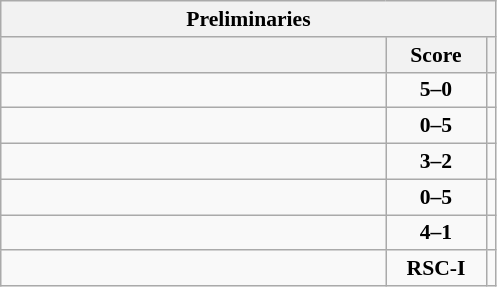<table class="wikitable" style="text-align: center; font-size:90% ">
<tr>
<th colspan=3>Preliminaries</th>
</tr>
<tr>
<th align="right" width="250"></th>
<th width="60">Score</th>
<th align=leftwidth="250"></th>
</tr>
<tr>
<td align=left><strong></strong></td>
<td><strong>5–0</strong></td>
<td align=left></td>
</tr>
<tr>
<td align=left></td>
<td><strong>0–5</strong></td>
<td align=left><strong></strong></td>
</tr>
<tr>
<td align=left><strong></strong></td>
<td><strong>3–2</strong></td>
<td align=left></td>
</tr>
<tr>
<td align=left></td>
<td><strong>0–5</strong></td>
<td align=left><strong></strong></td>
</tr>
<tr>
<td align=left><strong></strong></td>
<td><strong>4–1</strong></td>
<td align=left></td>
</tr>
<tr>
<td align=left></td>
<td><strong>RSC-I</strong></td>
<td align=left><strong></strong></td>
</tr>
</table>
